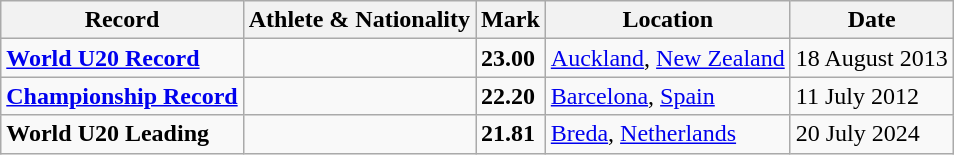<table class="wikitable">
<tr>
<th>Record</th>
<th>Athlete & Nationality</th>
<th>Mark</th>
<th>Location</th>
<th>Date</th>
</tr>
<tr>
<td><strong><a href='#'>World U20 Record</a></strong></td>
<td></td>
<td><strong>23.00</strong></td>
<td><a href='#'>Auckland</a>, <a href='#'>New Zealand</a></td>
<td>18 August 2013</td>
</tr>
<tr>
<td><strong><a href='#'>Championship Record</a></strong></td>
<td></td>
<td><strong>22.20</strong></td>
<td><a href='#'>Barcelona</a>, <a href='#'>Spain</a></td>
<td>11 July 2012</td>
</tr>
<tr>
<td><strong>World U20 Leading</strong></td>
<td></td>
<td><strong>21.81</strong></td>
<td><a href='#'>Breda</a>, <a href='#'>Netherlands</a></td>
<td>20 July 2024</td>
</tr>
</table>
